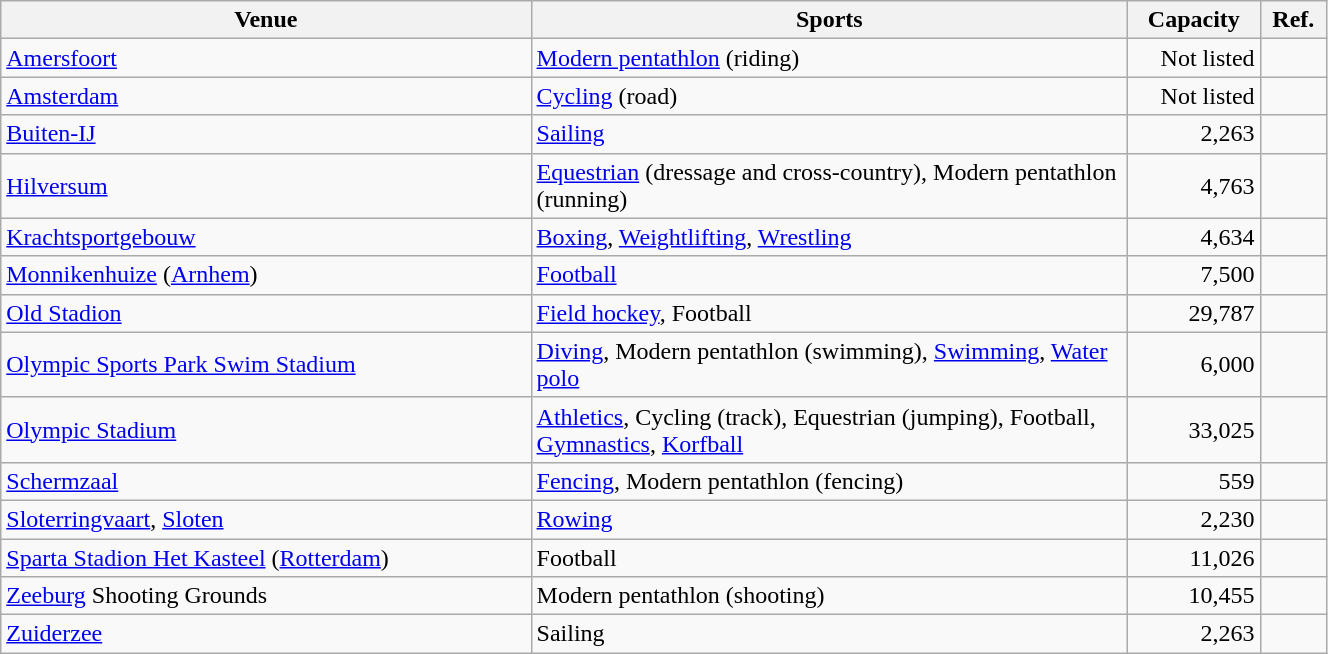<table class="wikitable sortable" width="70%">
<tr>
<th width="40%">Venue</th>
<th class="unsortable" width="45%">Sports</th>
<th width="10%">Capacity</th>
<th class="unsortable">Ref.</th>
</tr>
<tr>
<td><a href='#'>Amersfoort</a></td>
<td><a href='#'>Modern pentathlon</a> (riding)</td>
<td align="right">Not listed</td>
<td align="center"></td>
</tr>
<tr>
<td><a href='#'>Amsterdam</a></td>
<td><a href='#'>Cycling</a> (road)</td>
<td align="right">Not listed</td>
<td align="center"></td>
</tr>
<tr>
<td><a href='#'>Buiten-IJ</a></td>
<td><a href='#'>Sailing</a></td>
<td align="right">2,263</td>
<td align="center"></td>
</tr>
<tr>
<td><a href='#'>Hilversum</a></td>
<td><a href='#'>Equestrian</a> (dressage and cross-country), Modern pentathlon (running)</td>
<td align="right">4,763</td>
<td align="center"></td>
</tr>
<tr>
<td><a href='#'>Krachtsportgebouw</a></td>
<td><a href='#'>Boxing</a>, <a href='#'>Weightlifting</a>, <a href='#'>Wrestling</a></td>
<td align="right">4,634</td>
<td align="center"></td>
</tr>
<tr>
<td><a href='#'>Monnikenhuize</a> (<a href='#'>Arnhem</a>)</td>
<td><a href='#'>Football</a></td>
<td align="right">7,500</td>
<td align="center"></td>
</tr>
<tr>
<td><a href='#'>Old Stadion</a></td>
<td><a href='#'>Field hockey</a>, Football</td>
<td align="right">29,787</td>
<td align="center"></td>
</tr>
<tr>
<td><a href='#'>Olympic Sports Park Swim Stadium</a></td>
<td><a href='#'>Diving</a>, Modern pentathlon (swimming), <a href='#'>Swimming</a>, <a href='#'>Water polo</a></td>
<td align="right">6,000</td>
<td align="center"></td>
</tr>
<tr>
<td><a href='#'>Olympic Stadium</a></td>
<td><a href='#'>Athletics</a>, Cycling (track), Equestrian (jumping), Football, <a href='#'>Gymnastics</a>, <a href='#'>Korfball</a></td>
<td align="right">33,025</td>
<td align="center"></td>
</tr>
<tr>
<td><a href='#'>Schermzaal</a></td>
<td><a href='#'>Fencing</a>, Modern pentathlon (fencing)</td>
<td align="right">559</td>
<td align="center"></td>
</tr>
<tr>
<td><a href='#'>Sloterringvaart</a>, <a href='#'>Sloten</a></td>
<td><a href='#'>Rowing</a></td>
<td align="right">2,230</td>
<td align="center"></td>
</tr>
<tr>
<td><a href='#'>Sparta Stadion Het Kasteel</a> (<a href='#'>Rotterdam</a>)</td>
<td>Football</td>
<td align="right">11,026</td>
<td align="center"></td>
</tr>
<tr>
<td><a href='#'>Zeeburg</a> Shooting Grounds</td>
<td>Modern pentathlon (shooting)</td>
<td align="right">10,455</td>
<td align="center"></td>
</tr>
<tr>
<td><a href='#'>Zuiderzee</a></td>
<td>Sailing</td>
<td align="right">2,263</td>
<td align="center"></td>
</tr>
</table>
